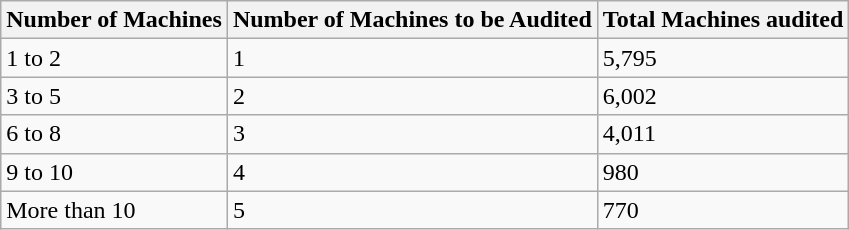<table class="wikitable">
<tr>
<th><strong>Number of Machines</strong></th>
<th><strong>Number of Machines to be Audited</strong></th>
<th><strong>Total Machines audited </strong></th>
</tr>
<tr>
<td>1 to 2</td>
<td>1</td>
<td>5,795</td>
</tr>
<tr>
<td>3 to 5</td>
<td>2</td>
<td>6,002</td>
</tr>
<tr>
<td>6 to 8</td>
<td>3</td>
<td>4,011</td>
</tr>
<tr>
<td>9 to 10</td>
<td>4</td>
<td>980</td>
</tr>
<tr>
<td>More than 10</td>
<td>5</td>
<td>770</td>
</tr>
</table>
